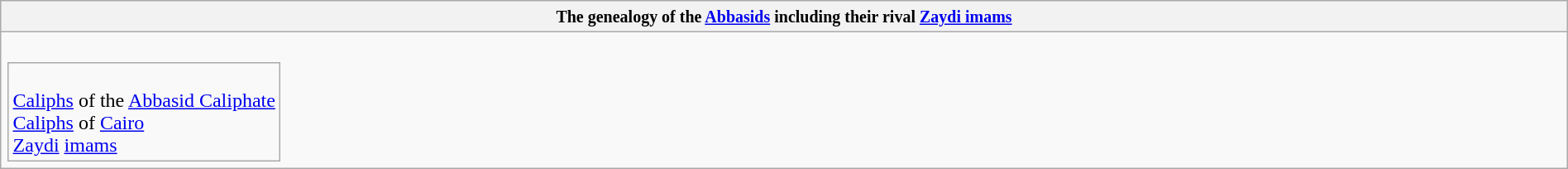<table class="wikitable collapsible collapsed" border="1" style="width:100%; text-align:center;">
<tr>
<th><small>The genealogy of the <a href='#'>Abbasids</a> including their rival <a href='#'>Zaydi imams</a> </small></th>
</tr>
<tr>
<td><br><table - style="vertical-align:top">
<tr>
<td colspan=100% style="text-align:left"><br> <a href='#'>Caliphs</a> of the <a href='#'>Abbasid Caliphate</a><br>
 <a href='#'>Caliphs</a> of <a href='#'>Cairo</a><br>
 <a href='#'>Zaydi</a> <a href='#'>imams</a></td>
</tr>
</table>





































































</td>
</tr>
</table>
